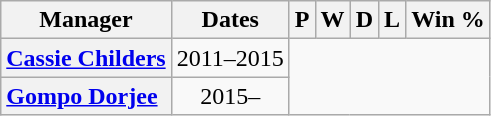<table class="wikitable sortable plainrowheaders" style="text-align:center;">
<tr>
<th scope="col">Manager</th>
<th scope="col">Dates</th>
<th scope="col">P</th>
<th scope="col">W</th>
<th scope="col">D</th>
<th scope="col">L</th>
<th scope="col">Win %</th>
</tr>
<tr>
<th scope="row" style="text-align: left;"> <a href='#'>Cassie Childers</a></th>
<td>2011–2015<br></td>
</tr>
<tr>
<th scope="row" style="text-align: left;"> <a href='#'>Gompo Dorjee</a></th>
<td>2015–<br></td>
</tr>
</table>
